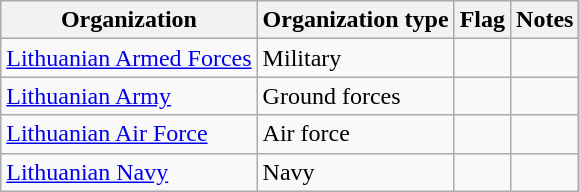<table class="wikitable">
<tr>
<th>Organization</th>
<th>Organization type</th>
<th>Flag</th>
<th>Notes</th>
</tr>
<tr>
<td><a href='#'>Lithuanian Armed Forces</a></td>
<td>Military</td>
<td></td>
<td></td>
</tr>
<tr>
<td><a href='#'>Lithuanian Army</a></td>
<td>Ground forces</td>
<td></td>
<td></td>
</tr>
<tr>
<td><a href='#'>Lithuanian Air Force</a></td>
<td>Air force</td>
<td></td>
<td></td>
</tr>
<tr>
<td><a href='#'>Lithuanian Navy</a></td>
<td>Navy</td>
<td></td>
<td></td>
</tr>
</table>
